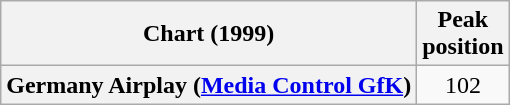<table class="wikitable plainrowheaders">
<tr>
<th scope="col">Chart (1999)</th>
<th scope="col">Peak<br>position</th>
</tr>
<tr>
<th scope="row">Germany Airplay (<a href='#'>Media Control GfK</a>)</th>
<td align="center">102</td>
</tr>
</table>
